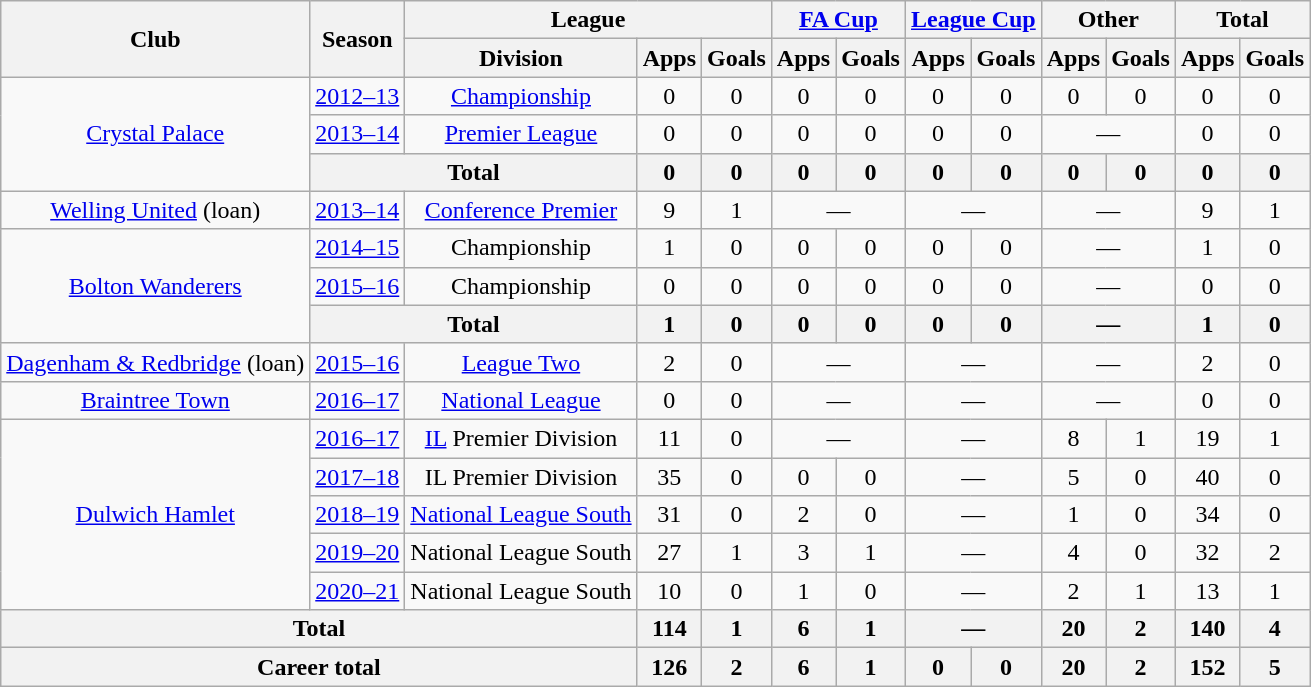<table class="wikitable" style="text-align:center">
<tr>
<th rowspan="2">Club</th>
<th rowspan="2">Season</th>
<th colspan="3">League</th>
<th colspan="2"><a href='#'>FA Cup</a></th>
<th colspan="2"><a href='#'>League Cup</a></th>
<th colspan="2">Other</th>
<th colspan="2">Total</th>
</tr>
<tr>
<th>Division</th>
<th>Apps</th>
<th>Goals</th>
<th>Apps</th>
<th>Goals</th>
<th>Apps</th>
<th>Goals</th>
<th>Apps</th>
<th>Goals</th>
<th>Apps</th>
<th>Goals</th>
</tr>
<tr>
<td rowspan="3"><a href='#'>Crystal Palace</a></td>
<td><a href='#'>2012–13</a></td>
<td><a href='#'>Championship</a></td>
<td>0</td>
<td>0</td>
<td>0</td>
<td>0</td>
<td>0</td>
<td>0</td>
<td>0</td>
<td>0</td>
<td>0</td>
<td>0</td>
</tr>
<tr>
<td><a href='#'>2013–14</a></td>
<td><a href='#'>Premier League</a></td>
<td>0</td>
<td>0</td>
<td>0</td>
<td>0</td>
<td>0</td>
<td>0</td>
<td colspan="2">—</td>
<td>0</td>
<td>0</td>
</tr>
<tr>
<th colspan="2">Total</th>
<th>0</th>
<th>0</th>
<th>0</th>
<th>0</th>
<th>0</th>
<th>0</th>
<th>0</th>
<th>0</th>
<th>0</th>
<th>0</th>
</tr>
<tr>
<td><a href='#'>Welling United</a> (loan)</td>
<td><a href='#'>2013–14</a></td>
<td><a href='#'>Conference Premier</a></td>
<td>9</td>
<td>1</td>
<td colspan="2">—</td>
<td colspan="2">—</td>
<td colspan="2">—</td>
<td>9</td>
<td>1</td>
</tr>
<tr>
<td rowspan="3"><a href='#'>Bolton Wanderers</a></td>
<td><a href='#'>2014–15</a></td>
<td>Championship</td>
<td>1</td>
<td>0</td>
<td>0</td>
<td>0</td>
<td>0</td>
<td>0</td>
<td colspan="2">—</td>
<td>1</td>
<td>0</td>
</tr>
<tr>
<td><a href='#'>2015–16</a></td>
<td>Championship</td>
<td>0</td>
<td>0</td>
<td>0</td>
<td>0</td>
<td>0</td>
<td>0</td>
<td colspan="2">—</td>
<td>0</td>
<td>0</td>
</tr>
<tr>
<th colspan="2">Total</th>
<th>1</th>
<th>0</th>
<th>0</th>
<th>0</th>
<th>0</th>
<th>0</th>
<th colspan="2">—</th>
<th>1</th>
<th>0</th>
</tr>
<tr>
<td><a href='#'>Dagenham & Redbridge</a> (loan)</td>
<td><a href='#'>2015–16</a></td>
<td><a href='#'>League Two</a></td>
<td>2</td>
<td>0</td>
<td colspan="2">—</td>
<td colspan="2">—</td>
<td colspan="2">—</td>
<td>2</td>
<td>0</td>
</tr>
<tr>
<td><a href='#'>Braintree Town</a></td>
<td><a href='#'>2016–17</a></td>
<td><a href='#'>National League</a></td>
<td>0</td>
<td>0</td>
<td colspan="2">—</td>
<td colspan="2">—</td>
<td colspan="2">—</td>
<td>0</td>
<td>0</td>
</tr>
<tr>
<td rowspan="5"><a href='#'>Dulwich Hamlet</a></td>
<td><a href='#'>2016–17</a></td>
<td><a href='#'>IL</a> Premier Division</td>
<td>11</td>
<td>0</td>
<td colspan="2">—</td>
<td colspan="2">—</td>
<td>8</td>
<td>1</td>
<td>19</td>
<td>1</td>
</tr>
<tr>
<td><a href='#'>2017–18</a></td>
<td>IL Premier Division</td>
<td>35</td>
<td>0</td>
<td>0</td>
<td>0</td>
<td colspan="2">—</td>
<td>5</td>
<td>0</td>
<td>40</td>
<td>0</td>
</tr>
<tr>
<td><a href='#'>2018–19</a></td>
<td><a href='#'>National League South</a></td>
<td>31</td>
<td>0</td>
<td>2</td>
<td>0</td>
<td colspan="2">—</td>
<td>1</td>
<td>0</td>
<td>34</td>
<td>0</td>
</tr>
<tr>
<td><a href='#'>2019–20</a></td>
<td>National League South</td>
<td>27</td>
<td>1</td>
<td>3</td>
<td>1</td>
<td colspan="2">—</td>
<td>4</td>
<td>0</td>
<td>32</td>
<td>2</td>
</tr>
<tr>
<td><a href='#'>2020–21</a></td>
<td>National League South</td>
<td>10</td>
<td>0</td>
<td>1</td>
<td>0</td>
<td colspan="2">—</td>
<td>2</td>
<td>1</td>
<td>13</td>
<td>1</td>
</tr>
<tr>
<th colspan="3">Total</th>
<th>114</th>
<th>1</th>
<th>6</th>
<th>1</th>
<th colspan="2">—</th>
<th>20</th>
<th>2</th>
<th>140</th>
<th>4</th>
</tr>
<tr>
<th colspan="3">Career total</th>
<th>126</th>
<th>2</th>
<th>6</th>
<th>1</th>
<th>0</th>
<th>0</th>
<th>20</th>
<th>2</th>
<th>152</th>
<th>5</th>
</tr>
</table>
